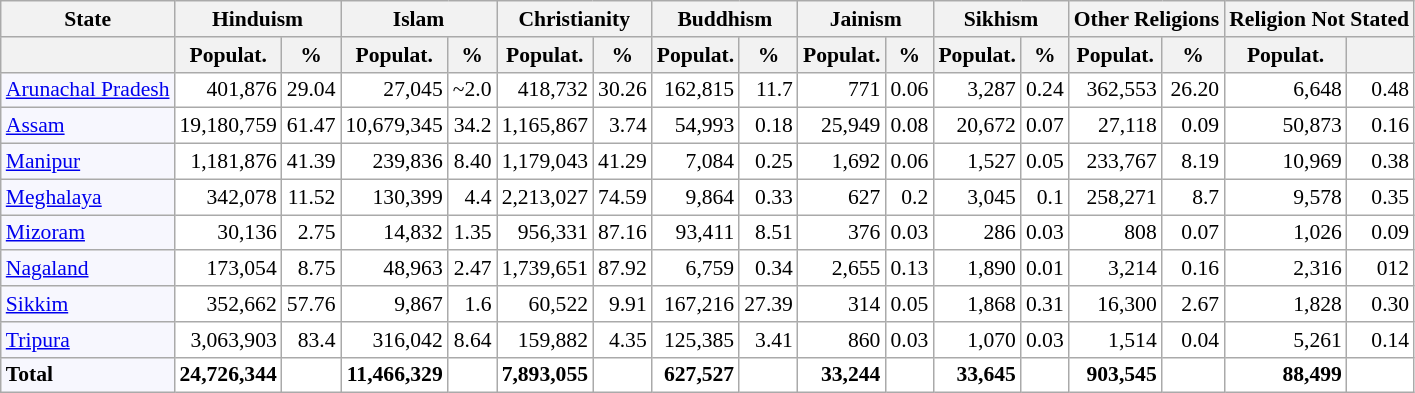<table class="sortable wikitable" style="font-size:0.9em; text-align:right; background:#fff; min-width:70%;">
<tr>
<th>State</th>
<th colspan="2">Hinduism</th>
<th colspan="2">Islam</th>
<th colspan="2">Christianity</th>
<th colspan="2">Buddhism</th>
<th colspan="2">Jainism</th>
<th colspan="2">Sikhism</th>
<th colspan="2">Other Religions</th>
<th colspan="2">Religion Not Stated</th>
</tr>
<tr>
<th></th>
<th>Populat.</th>
<th>%</th>
<th>Populat.</th>
<th>%</th>
<th>Populat.</th>
<th>%</th>
<th>Populat.</th>
<th>%</th>
<th>Populat.</th>
<th>%</th>
<th>Populat.</th>
<th>%</th>
<th>Populat.</th>
<th>%</th>
<th>Populat.</th>
<th></th>
</tr>
<tr>
<td style="background:#f7f7fe;text-align:left;"><a href='#'>Arunachal Pradesh</a></td>
<td>401,876</td>
<td>29.04</td>
<td>27,045</td>
<td>~2.0</td>
<td>418,732</td>
<td>30.26</td>
<td>162,815</td>
<td>11.7</td>
<td>771</td>
<td>0.06</td>
<td>3,287</td>
<td>0.24</td>
<td>362,553</td>
<td>26.20</td>
<td>6,648</td>
<td>0.48</td>
</tr>
<tr>
<td style="background:#f7f7fe;text-align:left;"><a href='#'>Assam</a></td>
<td>19,180,759</td>
<td>61.47</td>
<td>10,679,345</td>
<td>34.2</td>
<td>1,165,867</td>
<td>3.74</td>
<td>54,993</td>
<td>0.18</td>
<td>25,949</td>
<td>0.08</td>
<td>20,672</td>
<td>0.07</td>
<td>27,118</td>
<td>0.09</td>
<td>50,873</td>
<td>0.16</td>
</tr>
<tr>
<td style="background:#f7f7fe;text-align:left;"><a href='#'>Manipur</a></td>
<td>1,181,876</td>
<td>41.39</td>
<td>239,836</td>
<td>8.40</td>
<td>1,179,043</td>
<td>41.29</td>
<td>7,084</td>
<td>0.25</td>
<td>1,692</td>
<td>0.06</td>
<td>1,527</td>
<td>0.05</td>
<td>233,767</td>
<td>8.19</td>
<td>10,969</td>
<td>0.38</td>
</tr>
<tr>
<td style="background:#f7f7fe;text-align:left;"><a href='#'>Meghalaya</a></td>
<td>342,078</td>
<td>11.52</td>
<td>130,399</td>
<td>4.4</td>
<td>2,213,027</td>
<td>74.59</td>
<td>9,864</td>
<td>0.33</td>
<td>627</td>
<td>0.2</td>
<td>3,045</td>
<td>0.1</td>
<td>258,271</td>
<td>8.7</td>
<td>9,578</td>
<td>0.35</td>
</tr>
<tr>
<td style="background:#f7f7fe;text-align:left;"><a href='#'>Mizoram</a></td>
<td>30,136</td>
<td>2.75</td>
<td>14,832</td>
<td>1.35</td>
<td>956,331</td>
<td>87.16</td>
<td>93,411</td>
<td>8.51</td>
<td>376</td>
<td>0.03</td>
<td>286</td>
<td>0.03</td>
<td>808</td>
<td>0.07</td>
<td>1,026</td>
<td>0.09</td>
</tr>
<tr>
<td style="background:#f7f7fe;text-align:left;"><a href='#'>Nagaland</a></td>
<td>173,054</td>
<td>8.75</td>
<td>48,963</td>
<td>2.47</td>
<td>1,739,651</td>
<td>87.92</td>
<td>6,759</td>
<td>0.34</td>
<td>2,655</td>
<td>0.13</td>
<td>1,890</td>
<td>0.01</td>
<td>3,214</td>
<td>0.16</td>
<td>2,316</td>
<td>012</td>
</tr>
<tr>
<td style="background:#f7f7fe;text-align:left;"><a href='#'>Sikkim</a></td>
<td>352,662</td>
<td>57.76</td>
<td>9,867</td>
<td>1.6</td>
<td>60,522</td>
<td>9.91</td>
<td>167,216</td>
<td>27.39</td>
<td>314</td>
<td>0.05</td>
<td>1,868</td>
<td>0.31</td>
<td>16,300</td>
<td>2.67</td>
<td>1,828</td>
<td>0.30</td>
</tr>
<tr>
<td style="background:#f7f7fe;text-align:left;"><a href='#'>Tripura</a></td>
<td>3,063,903</td>
<td>83.4</td>
<td>316,042</td>
<td>8.64</td>
<td>159,882</td>
<td>4.35</td>
<td>125,385</td>
<td>3.41</td>
<td>860</td>
<td>0.03</td>
<td>1,070</td>
<td>0.03</td>
<td>1,514</td>
<td>0.04</td>
<td>5,261</td>
<td>0.14</td>
</tr>
<tr>
<td style="background:#f7f7fe;text-align:left;"><strong>Total</strong></td>
<td><strong>24,726,344</strong></td>
<td></td>
<td><strong>11,466,329</strong></td>
<td></td>
<td><strong>7,893,055</strong></td>
<td></td>
<td><strong>627,527</strong></td>
<td></td>
<td><strong>33,244</strong></td>
<td></td>
<td><strong>33,645</strong></td>
<td></td>
<td><strong>903,545</strong></td>
<td></td>
<td><strong>88,499</strong></td>
<td></td>
</tr>
</table>
